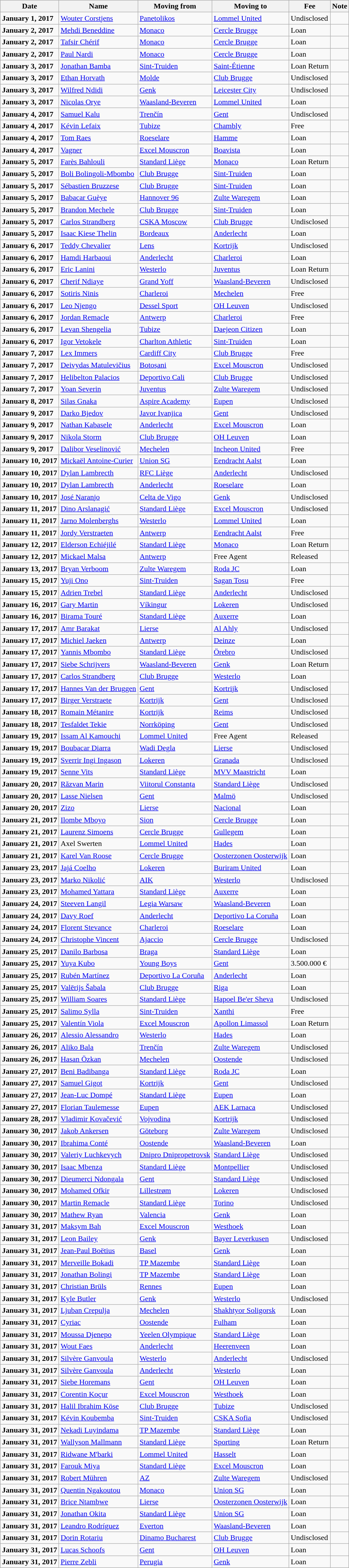<table class="wikitable sortable">
<tr>
<th>Date</th>
<th>Name</th>
<th>Moving from</th>
<th>Moving to</th>
<th>Fee</th>
<th>Note</th>
</tr>
<tr>
<td><strong>January 1, 2017</strong></td>
<td> <a href='#'>Wouter Corstjens</a></td>
<td> <a href='#'>Panetolikos</a></td>
<td> <a href='#'>Lommel United</a></td>
<td>Undisclosed </td>
<td></td>
</tr>
<tr>
<td><strong>January 2, 2017</strong></td>
<td> <a href='#'>Mehdi Beneddine</a></td>
<td> <a href='#'>Monaco</a></td>
<td> <a href='#'>Cercle Brugge</a></td>
<td>Loan </td>
<td></td>
</tr>
<tr>
<td><strong>January 2, 2017</strong></td>
<td> <a href='#'>Tafsir Chérif</a></td>
<td> <a href='#'>Monaco</a></td>
<td> <a href='#'>Cercle Brugge</a></td>
<td>Loan </td>
<td></td>
</tr>
<tr>
<td><strong>January 2, 2017</strong></td>
<td> <a href='#'>Paul Nardi</a></td>
<td> <a href='#'>Monaco</a></td>
<td> <a href='#'>Cercle Brugge</a></td>
<td>Loan </td>
<td></td>
</tr>
<tr>
<td><strong>January 3, 2017</strong></td>
<td> <a href='#'>Jonathan Bamba</a></td>
<td> <a href='#'>Sint-Truiden</a></td>
<td> <a href='#'>Saint-Étienne</a></td>
<td>Loan Return </td>
<td></td>
</tr>
<tr>
<td><strong>January 3, 2017</strong></td>
<td> <a href='#'>Ethan Horvath</a></td>
<td> <a href='#'>Molde</a></td>
<td> <a href='#'>Club Brugge</a></td>
<td>Undisclosed </td>
<td></td>
</tr>
<tr>
<td><strong>January 3, 2017</strong></td>
<td> <a href='#'>Wilfred Ndidi</a></td>
<td> <a href='#'>Genk</a></td>
<td> <a href='#'>Leicester City</a></td>
<td>Undisclosed </td>
<td></td>
</tr>
<tr>
<td><strong>January 3, 2017</strong></td>
<td> <a href='#'>Nicolas Orye</a></td>
<td> <a href='#'>Waasland-Beveren</a></td>
<td> <a href='#'>Lommel United</a></td>
<td>Loan </td>
<td></td>
</tr>
<tr>
<td><strong>January 4, 2017</strong></td>
<td> <a href='#'>Samuel Kalu</a></td>
<td> <a href='#'>Trenčín</a></td>
<td> <a href='#'>Gent</a></td>
<td>Undisclosed </td>
<td></td>
</tr>
<tr>
<td><strong>January 4, 2017</strong></td>
<td> <a href='#'>Kévin Lefaix</a></td>
<td> <a href='#'>Tubize</a></td>
<td> <a href='#'>Chambly</a></td>
<td>Free </td>
<td></td>
</tr>
<tr>
<td><strong>January 4, 2017</strong></td>
<td> <a href='#'>Tom Raes</a></td>
<td> <a href='#'>Roeselare</a></td>
<td> <a href='#'>Hamme</a></td>
<td>Loan </td>
<td></td>
</tr>
<tr>
<td><strong>January 4, 2017</strong></td>
<td> <a href='#'>Vagner</a></td>
<td> <a href='#'>Excel Mouscron</a></td>
<td> <a href='#'>Boavista</a></td>
<td>Loan </td>
<td></td>
</tr>
<tr>
<td><strong>January 5, 2017</strong></td>
<td> <a href='#'>Farès Bahlouli</a></td>
<td> <a href='#'>Standard Liège</a></td>
<td> <a href='#'>Monaco</a></td>
<td>Loan Return </td>
<td></td>
</tr>
<tr>
<td><strong>January 5, 2017</strong></td>
<td> <a href='#'>Boli Bolingoli-Mbombo</a></td>
<td> <a href='#'>Club Brugge</a></td>
<td> <a href='#'>Sint-Truiden</a></td>
<td>Loan </td>
<td></td>
</tr>
<tr>
<td><strong>January 5, 2017</strong></td>
<td> <a href='#'>Sébastien Bruzzese</a></td>
<td> <a href='#'>Club Brugge</a></td>
<td> <a href='#'>Sint-Truiden</a></td>
<td>Loan </td>
<td></td>
</tr>
<tr>
<td><strong>January 5, 2017</strong></td>
<td> <a href='#'>Babacar Guèye</a></td>
<td> <a href='#'>Hannover 96</a></td>
<td> <a href='#'>Zulte Waregem</a></td>
<td>Loan </td>
<td></td>
</tr>
<tr>
<td><strong>January 5, 2017</strong></td>
<td> <a href='#'>Brandon Mechele</a></td>
<td> <a href='#'>Club Brugge</a></td>
<td> <a href='#'>Sint-Truiden</a></td>
<td>Loan </td>
<td></td>
</tr>
<tr>
<td><strong>January 5, 2017</strong></td>
<td> <a href='#'>Carlos Strandberg</a></td>
<td> <a href='#'>CSKA Moscow</a></td>
<td> <a href='#'>Club Brugge</a></td>
<td>Undisclosed </td>
<td></td>
</tr>
<tr>
<td><strong>January 5, 2017</strong></td>
<td> <a href='#'>Isaac Kiese Thelin</a></td>
<td> <a href='#'>Bordeaux</a></td>
<td> <a href='#'>Anderlecht</a></td>
<td>Loan </td>
<td></td>
</tr>
<tr>
<td><strong>January 6, 2017</strong></td>
<td> <a href='#'>Teddy Chevalier</a></td>
<td> <a href='#'>Lens</a></td>
<td> <a href='#'>Kortrijk</a></td>
<td>Undisclosed </td>
<td></td>
</tr>
<tr>
<td><strong>January 6, 2017</strong></td>
<td> <a href='#'>Hamdi Harbaoui</a></td>
<td> <a href='#'>Anderlecht</a></td>
<td> <a href='#'>Charleroi</a></td>
<td>Loan </td>
<td></td>
</tr>
<tr>
<td><strong>January 6, 2017</strong></td>
<td> <a href='#'>Eric Lanini</a></td>
<td> <a href='#'>Westerlo</a></td>
<td> <a href='#'>Juventus</a></td>
<td>Loan Return </td>
<td></td>
</tr>
<tr>
<td><strong>January 6, 2017</strong></td>
<td> <a href='#'>Cherif Ndiaye</a></td>
<td> <a href='#'>Grand Yoff</a></td>
<td> <a href='#'>Waasland-Beveren</a></td>
<td>Undisclosed </td>
<td></td>
</tr>
<tr>
<td><strong>January 6, 2017</strong></td>
<td> <a href='#'>Sotiris Ninis</a></td>
<td> <a href='#'>Charleroi</a></td>
<td> <a href='#'>Mechelen</a></td>
<td>Free </td>
<td></td>
</tr>
<tr>
<td><strong>January 6, 2017</strong></td>
<td> <a href='#'>Leo Njengo</a></td>
<td> <a href='#'>Dessel Sport</a></td>
<td> <a href='#'>OH Leuven</a></td>
<td>Undisclosed </td>
<td></td>
</tr>
<tr>
<td><strong>January 6, 2017</strong></td>
<td> <a href='#'>Jordan Remacle</a></td>
<td> <a href='#'>Antwerp</a></td>
<td> <a href='#'>Charleroi</a></td>
<td>Free </td>
<td></td>
</tr>
<tr>
<td><strong>January 6, 2017</strong></td>
<td> <a href='#'>Levan Shengelia</a></td>
<td> <a href='#'>Tubize</a></td>
<td> <a href='#'>Daejeon Citizen</a></td>
<td>Loan </td>
<td></td>
</tr>
<tr>
<td><strong>January 6, 2017</strong></td>
<td> <a href='#'>Igor Vetokele</a></td>
<td> <a href='#'>Charlton Athletic</a></td>
<td> <a href='#'>Sint-Truiden</a></td>
<td>Loan </td>
<td align=center></td>
</tr>
<tr>
<td><strong>January 7, 2017</strong></td>
<td> <a href='#'>Lex Immers</a></td>
<td> <a href='#'>Cardiff City</a></td>
<td> <a href='#'>Club Brugge</a></td>
<td>Free </td>
<td></td>
</tr>
<tr>
<td><strong>January 7, 2017</strong></td>
<td> <a href='#'>Deivydas Matulevičius</a></td>
<td> <a href='#'>Botoșani</a></td>
<td> <a href='#'>Excel Mouscron</a></td>
<td>Undisclosed </td>
<td></td>
</tr>
<tr>
<td><strong>January 7, 2017</strong></td>
<td> <a href='#'>Helibelton Palacios</a></td>
<td> <a href='#'>Deportivo Cali</a></td>
<td> <a href='#'>Club Brugge</a></td>
<td>Undisclosed </td>
<td></td>
</tr>
<tr>
<td><strong>January 7, 2017</strong></td>
<td> <a href='#'>Yoan Severin</a></td>
<td> <a href='#'>Juventus</a></td>
<td> <a href='#'>Zulte Waregem</a></td>
<td>Undisclosed </td>
<td></td>
</tr>
<tr>
<td><strong>January 8, 2017</strong></td>
<td> <a href='#'>Silas Gnaka</a></td>
<td> <a href='#'>Aspire Academy</a></td>
<td> <a href='#'>Eupen</a></td>
<td>Undisclosed </td>
<td></td>
</tr>
<tr>
<td><strong>January 9, 2017</strong></td>
<td> <a href='#'>Darko Bjedov</a></td>
<td> <a href='#'>Javor Ivanjica</a></td>
<td> <a href='#'>Gent</a></td>
<td>Undisclosed </td>
<td></td>
</tr>
<tr>
<td><strong>January 9, 2017</strong></td>
<td> <a href='#'>Nathan Kabasele</a></td>
<td> <a href='#'>Anderlecht</a></td>
<td> <a href='#'>Excel Mouscron</a></td>
<td>Loan </td>
<td></td>
</tr>
<tr>
<td><strong>January 9, 2017</strong></td>
<td> <a href='#'>Nikola Storm</a></td>
<td> <a href='#'>Club Brugge</a></td>
<td> <a href='#'>OH Leuven</a></td>
<td>Loan </td>
<td></td>
</tr>
<tr>
<td><strong>January 9, 2017</strong></td>
<td> <a href='#'>Dalibor Veselinović</a></td>
<td> <a href='#'>Mechelen</a></td>
<td> <a href='#'>Incheon United</a></td>
<td>Free </td>
<td></td>
</tr>
<tr>
<td><strong>January 10, 2017</strong></td>
<td> <a href='#'>Mickaël Antoine-Curier</a></td>
<td> <a href='#'>Union SG</a></td>
<td> <a href='#'>Eendracht Aalst</a></td>
<td>Loan </td>
<td></td>
</tr>
<tr>
<td><strong>January 10, 2017</strong></td>
<td> <a href='#'>Dylan Lambrecth</a></td>
<td> <a href='#'>RFC Liège</a></td>
<td> <a href='#'>Anderlecht</a></td>
<td>Undisclosed </td>
<td></td>
</tr>
<tr>
<td><strong>January 10, 2017</strong></td>
<td> <a href='#'>Dylan Lambrecth</a></td>
<td> <a href='#'>Anderlecht</a></td>
<td> <a href='#'>Roeselare</a></td>
<td>Loan </td>
<td></td>
</tr>
<tr>
<td><strong>January 10, 2017</strong></td>
<td> <a href='#'>José Naranjo</a></td>
<td> <a href='#'>Celta de Vigo</a></td>
<td> <a href='#'>Genk</a></td>
<td>Undisclosed </td>
<td></td>
</tr>
<tr>
<td><strong>January 11, 2017</strong></td>
<td> <a href='#'>Dino Arslanagić</a></td>
<td> <a href='#'>Standard Liège</a></td>
<td> <a href='#'>Excel Mouscron</a></td>
<td>Undisclosed </td>
<td></td>
</tr>
<tr>
<td><strong>January 11, 2017</strong></td>
<td> <a href='#'>Jarno Molenberghs</a></td>
<td> <a href='#'>Westerlo</a></td>
<td> <a href='#'>Lommel United</a></td>
<td>Loan </td>
<td></td>
</tr>
<tr>
<td><strong>January 11, 2017</strong></td>
<td> <a href='#'>Jordy Verstraeten</a></td>
<td> <a href='#'>Antwerp</a></td>
<td> <a href='#'>Eendracht Aalst</a></td>
<td>Free </td>
<td></td>
</tr>
<tr>
<td><strong>January 12, 2017</strong></td>
<td> <a href='#'>Elderson Echiéjilé</a></td>
<td> <a href='#'>Standard Liège</a></td>
<td> <a href='#'>Monaco</a></td>
<td>Loan Return </td>
<td></td>
</tr>
<tr>
<td><strong>January 12, 2017</strong></td>
<td> <a href='#'>Mickael Malsa</a></td>
<td> <a href='#'>Antwerp</a></td>
<td>Free Agent</td>
<td>Released </td>
<td></td>
</tr>
<tr>
<td><strong>January 13, 2017</strong></td>
<td> <a href='#'>Bryan Verboom</a></td>
<td> <a href='#'>Zulte Waregem</a></td>
<td> <a href='#'>Roda JC</a></td>
<td>Loan </td>
<td></td>
</tr>
<tr>
<td><strong>January 15, 2017</strong></td>
<td> <a href='#'>Yuji Ono</a></td>
<td> <a href='#'>Sint-Truiden</a></td>
<td> <a href='#'>Sagan Tosu</a></td>
<td>Free </td>
<td></td>
</tr>
<tr>
<td><strong>January 15, 2017</strong></td>
<td> <a href='#'>Adrien Trebel</a></td>
<td> <a href='#'>Standard Liège</a></td>
<td> <a href='#'>Anderlecht</a></td>
<td>Undisclosed </td>
<td></td>
</tr>
<tr>
<td><strong>January 16, 2017</strong></td>
<td> <a href='#'>Gary Martin</a></td>
<td> <a href='#'>Víkingur</a></td>
<td> <a href='#'>Lokeren</a></td>
<td>Undisclosed </td>
<td></td>
</tr>
<tr>
<td><strong>January 16, 2017</strong></td>
<td> <a href='#'>Birama Touré</a></td>
<td> <a href='#'>Standard Liège</a></td>
<td> <a href='#'>Auxerre</a></td>
<td>Loan </td>
<td></td>
</tr>
<tr>
<td><strong>January 17, 2017</strong></td>
<td> <a href='#'>Amr Barakat</a></td>
<td> <a href='#'>Lierse</a></td>
<td> <a href='#'>Al Ahly</a></td>
<td>Undisclosed </td>
<td></td>
</tr>
<tr>
<td><strong>January 17, 2017</strong></td>
<td> <a href='#'>Michiel Jaeken</a></td>
<td> <a href='#'>Antwerp</a></td>
<td> <a href='#'>Deinze</a></td>
<td>Loan </td>
<td></td>
</tr>
<tr>
<td><strong>January 17, 2017</strong></td>
<td> <a href='#'>Yannis Mbombo</a></td>
<td> <a href='#'>Standard Liège</a></td>
<td> <a href='#'>Örebro</a></td>
<td>Undisclosed </td>
<td></td>
</tr>
<tr>
<td><strong>January 17, 2017</strong></td>
<td> <a href='#'>Siebe Schrijvers</a></td>
<td> <a href='#'>Waasland-Beveren</a></td>
<td> <a href='#'>Genk</a></td>
<td>Loan Return </td>
<td></td>
</tr>
<tr>
<td><strong>January 17, 2017</strong></td>
<td> <a href='#'>Carlos Strandberg</a></td>
<td> <a href='#'>Club Brugge</a></td>
<td> <a href='#'>Westerlo</a></td>
<td>Loan </td>
<td></td>
</tr>
<tr>
<td><strong>January 17, 2017</strong></td>
<td> <a href='#'>Hannes Van der Bruggen</a></td>
<td> <a href='#'>Gent</a></td>
<td> <a href='#'>Kortrijk</a></td>
<td>Undisclosed </td>
<td></td>
</tr>
<tr>
<td><strong>January 17, 2017</strong></td>
<td> <a href='#'>Birger Verstraete</a></td>
<td> <a href='#'>Kortrijk</a></td>
<td> <a href='#'>Gent</a></td>
<td>Undisclosed </td>
<td></td>
</tr>
<tr>
<td><strong>January 18, 2017</strong></td>
<td> <a href='#'>Romain Métanire</a></td>
<td> <a href='#'>Kortrijk</a></td>
<td> <a href='#'>Reims</a></td>
<td>Undisclosed </td>
<td></td>
</tr>
<tr>
<td><strong>January 18, 2017</strong></td>
<td> <a href='#'>Tesfaldet Tekie</a></td>
<td> <a href='#'>Norrköping</a></td>
<td> <a href='#'>Gent</a></td>
<td>Undisclosed </td>
<td></td>
</tr>
<tr>
<td><strong>January 19, 2017</strong></td>
<td> <a href='#'>Issam Al Kamouchi</a></td>
<td> <a href='#'>Lommel United</a></td>
<td>Free Agent</td>
<td>Released </td>
<td align=center></td>
</tr>
<tr>
<td><strong>January 19, 2017</strong></td>
<td> <a href='#'>Boubacar Diarra</a></td>
<td> <a href='#'>Wadi Degla</a></td>
<td> <a href='#'>Lierse</a></td>
<td>Undisclosed </td>
<td></td>
</tr>
<tr>
<td><strong>January 19, 2017</strong></td>
<td> <a href='#'>Sverrir Ingi Ingason</a></td>
<td> <a href='#'>Lokeren</a></td>
<td> <a href='#'>Granada</a></td>
<td>Undisclosed </td>
<td></td>
</tr>
<tr>
<td><strong>January 19, 2017</strong></td>
<td> <a href='#'>Senne Vits</a></td>
<td> <a href='#'>Standard Liège</a></td>
<td> <a href='#'>MVV Maastricht</a></td>
<td>Loan </td>
<td></td>
</tr>
<tr>
<td><strong>January 20, 2017</strong></td>
<td> <a href='#'>Răzvan Marin</a></td>
<td> <a href='#'>Viitorul Constanța</a></td>
<td> <a href='#'>Standard Liège</a></td>
<td>Undisclosed </td>
<td></td>
</tr>
<tr>
<td><strong>January 20, 2017</strong></td>
<td> <a href='#'>Lasse Nielsen</a></td>
<td> <a href='#'>Gent</a></td>
<td> <a href='#'>Malmö</a></td>
<td>Undisclosed </td>
<td></td>
</tr>
<tr>
<td><strong>January 20, 2017</strong></td>
<td> <a href='#'>Zizo</a></td>
<td> <a href='#'>Lierse</a></td>
<td> <a href='#'>Nacional</a></td>
<td>Loan </td>
<td></td>
</tr>
<tr>
<td><strong>January 21, 2017</strong></td>
<td> <a href='#'>Ilombe Mboyo</a></td>
<td> <a href='#'>Sion</a></td>
<td> <a href='#'>Cercle Brugge</a></td>
<td>Loan </td>
<td></td>
</tr>
<tr>
<td><strong>January 21, 2017</strong></td>
<td> <a href='#'>Laurenz Simoens</a></td>
<td> <a href='#'>Cercle Brugge</a></td>
<td> <a href='#'>Gullegem</a></td>
<td>Loan </td>
<td></td>
</tr>
<tr>
<td><strong>January 21, 2017</strong></td>
<td> Axel Swerten</td>
<td> <a href='#'>Lommel United</a></td>
<td> <a href='#'>Hades</a></td>
<td>Loan </td>
<td></td>
</tr>
<tr>
<td><strong>January 21, 2017</strong></td>
<td> <a href='#'>Karel Van Roose</a></td>
<td> <a href='#'>Cercle Brugge</a></td>
<td> <a href='#'>Oosterzonen Oosterwijk</a></td>
<td>Loan </td>
<td></td>
</tr>
<tr>
<td><strong>January 23, 2017</strong></td>
<td> <a href='#'>Jajá Coelho</a></td>
<td> <a href='#'>Lokeren</a></td>
<td> <a href='#'>Buriram United</a></td>
<td>Loan </td>
<td></td>
</tr>
<tr>
<td><strong>January 23, 2017</strong></td>
<td> <a href='#'>Marko Nikolić</a></td>
<td> <a href='#'>AIK</a></td>
<td> <a href='#'>Westerlo</a></td>
<td>Undisclosed </td>
<td></td>
</tr>
<tr>
<td><strong>January 23, 2017</strong></td>
<td> <a href='#'>Mohamed Yattara</a></td>
<td> <a href='#'>Standard Liège</a></td>
<td> <a href='#'>Auxerre</a></td>
<td>Loan </td>
<td></td>
</tr>
<tr>
<td><strong>January 24, 2017</strong></td>
<td> <a href='#'>Steeven Langil</a></td>
<td> <a href='#'>Legia Warsaw</a></td>
<td> <a href='#'>Waasland-Beveren</a></td>
<td>Loan </td>
<td></td>
</tr>
<tr>
<td><strong>January 24, 2017</strong></td>
<td> <a href='#'>Davy Roef</a></td>
<td> <a href='#'>Anderlecht</a></td>
<td> <a href='#'>Deportivo La Coruña</a></td>
<td>Loan </td>
<td></td>
</tr>
<tr>
<td><strong>January 24, 2017</strong></td>
<td> <a href='#'>Florent Stevance</a></td>
<td> <a href='#'>Charleroi</a></td>
<td> <a href='#'>Roeselare</a></td>
<td>Loan </td>
<td></td>
</tr>
<tr>
<td><strong>January 24, 2017</strong></td>
<td> <a href='#'>Christophe Vincent</a></td>
<td> <a href='#'>Ajaccio</a></td>
<td> <a href='#'>Cercle Brugge</a></td>
<td>Undisclosed </td>
<td></td>
</tr>
<tr>
<td><strong>January 25, 2017</strong></td>
<td> <a href='#'>Danilo Barbosa</a></td>
<td> <a href='#'>Braga</a></td>
<td> <a href='#'>Standard Liège</a></td>
<td>Loan </td>
<td></td>
</tr>
<tr>
<td><strong>January 25, 2017</strong></td>
<td> <a href='#'>Yuya Kubo</a></td>
<td> <a href='#'>Young Boys</a></td>
<td> <a href='#'>Gent</a></td>
<td>3.500.000 € </td>
<td></td>
</tr>
<tr>
<td><strong>January 25, 2017</strong></td>
<td> <a href='#'>Rubén Martínez</a></td>
<td> <a href='#'>Deportivo La Coruña</a></td>
<td> <a href='#'>Anderlecht</a></td>
<td>Loan </td>
<td></td>
</tr>
<tr>
<td><strong>January 25, 2017</strong></td>
<td> <a href='#'>Valērijs Šabala</a></td>
<td> <a href='#'>Club Brugge</a></td>
<td> <a href='#'>Riga</a></td>
<td>Loan </td>
<td align=center></td>
</tr>
<tr>
<td><strong>January 25, 2017</strong></td>
<td> <a href='#'>William Soares</a></td>
<td> <a href='#'>Standard Liège</a></td>
<td> <a href='#'>Hapoel Be'er Sheva</a></td>
<td>Undisclosed </td>
<td></td>
</tr>
<tr>
<td><strong>January 25, 2017</strong></td>
<td> <a href='#'>Salimo Sylla</a></td>
<td> <a href='#'>Sint-Truiden</a></td>
<td> <a href='#'>Xanthi</a></td>
<td>Free </td>
<td></td>
</tr>
<tr>
<td><strong>January 25, 2017</strong></td>
<td> <a href='#'>Valentín Viola</a></td>
<td> <a href='#'>Excel Mouscron</a></td>
<td> <a href='#'>Apollon Limassol</a></td>
<td>Loan Return </td>
<td></td>
</tr>
<tr>
<td><strong>January 26, 2017</strong></td>
<td> <a href='#'>Alessio Alessandro</a></td>
<td> <a href='#'>Westerlo</a></td>
<td> <a href='#'>Hades</a></td>
<td>Loan </td>
<td></td>
</tr>
<tr>
<td><strong>January 26, 2017</strong></td>
<td> <a href='#'>Aliko Bala</a></td>
<td> <a href='#'>Trenčín</a></td>
<td> <a href='#'>Zulte Waregem</a></td>
<td>Undisclosed </td>
<td></td>
</tr>
<tr>
<td><strong>January 26, 2017</strong></td>
<td> <a href='#'>Hasan Özkan</a></td>
<td> <a href='#'>Mechelen</a></td>
<td> <a href='#'>Oostende</a></td>
<td>Undisclosed </td>
<td></td>
</tr>
<tr>
<td><strong>January 27, 2017</strong></td>
<td> <a href='#'>Beni Badibanga</a></td>
<td> <a href='#'>Standard Liège</a></td>
<td> <a href='#'>Roda JC</a></td>
<td>Loan </td>
<td></td>
</tr>
<tr>
<td><strong>January 27, 2017</strong></td>
<td> <a href='#'>Samuel Gigot</a></td>
<td> <a href='#'>Kortrijk</a></td>
<td> <a href='#'>Gent</a></td>
<td>Undisclosed </td>
<td></td>
</tr>
<tr>
<td><strong>January 27, 2017</strong></td>
<td> <a href='#'>Jean-Luc Dompé</a></td>
<td> <a href='#'>Standard Liège</a></td>
<td> <a href='#'>Eupen</a></td>
<td>Loan </td>
<td></td>
</tr>
<tr>
<td><strong>January 27, 2017</strong></td>
<td> <a href='#'>Florian Taulemesse</a></td>
<td> <a href='#'>Eupen</a></td>
<td> <a href='#'>AEK Larnaca</a></td>
<td>Undisclosed </td>
<td></td>
</tr>
<tr>
<td><strong>January 28, 2017</strong></td>
<td> <a href='#'>Vladimir Kovačević</a></td>
<td> <a href='#'>Vojvodina</a></td>
<td> <a href='#'>Kortrijk</a></td>
<td>Undisclosed </td>
<td></td>
</tr>
<tr>
<td><strong>January 30, 2017</strong></td>
<td> <a href='#'>Jakob Ankersen</a></td>
<td> <a href='#'>Göteborg</a></td>
<td> <a href='#'>Zulte Waregem</a></td>
<td>Undisclosed </td>
<td></td>
</tr>
<tr>
<td><strong>January 30, 2017</strong></td>
<td> <a href='#'>Ibrahima Conté</a></td>
<td> <a href='#'>Oostende</a></td>
<td> <a href='#'>Waasland-Beveren</a></td>
<td>Loan </td>
<td></td>
</tr>
<tr>
<td><strong>January 30, 2017</strong></td>
<td> <a href='#'>Valeriy Luchkevych</a></td>
<td> <a href='#'>Dnipro Dnipropetrovsk</a></td>
<td> <a href='#'>Standard Liège</a></td>
<td>Undisclosed </td>
<td></td>
</tr>
<tr>
<td><strong>January 30, 2017</strong></td>
<td> <a href='#'>Isaac Mbenza</a></td>
<td> <a href='#'>Standard Liège</a></td>
<td> <a href='#'>Montpellier</a></td>
<td>Undisclosed </td>
<td></td>
</tr>
<tr>
<td><strong>January 30, 2017</strong></td>
<td> <a href='#'>Dieumerci Ndongala</a></td>
<td> <a href='#'>Gent</a></td>
<td> <a href='#'>Standard Liège</a></td>
<td>Undisclosed </td>
<td></td>
</tr>
<tr>
<td><strong>January 30, 2017</strong></td>
<td> <a href='#'>Mohamed Ofkir</a></td>
<td> <a href='#'>Lillestrøm</a></td>
<td> <a href='#'>Lokeren</a></td>
<td>Undisclosed </td>
<td></td>
</tr>
<tr>
<td><strong>January 30, 2017</strong></td>
<td> <a href='#'>Martin Remacle</a></td>
<td> <a href='#'>Standard Liège</a></td>
<td> <a href='#'>Torino</a></td>
<td>Undisclosed </td>
<td></td>
</tr>
<tr>
<td><strong>January 30, 2017</strong></td>
<td> <a href='#'>Mathew Ryan</a></td>
<td> <a href='#'>Valencia</a></td>
<td> <a href='#'>Genk</a></td>
<td>Loan </td>
<td></td>
</tr>
<tr>
<td><strong>January 31, 2017</strong></td>
<td> <a href='#'>Maksym Bah</a></td>
<td> <a href='#'>Excel Mouscron</a></td>
<td> <a href='#'>Westhoek</a></td>
<td>Loan </td>
<td></td>
</tr>
<tr>
<td><strong>January 31, 2017</strong></td>
<td> <a href='#'>Leon Bailey</a></td>
<td> <a href='#'>Genk</a></td>
<td> <a href='#'>Bayer Leverkusen</a></td>
<td>Undisclosed </td>
<td></td>
</tr>
<tr>
<td><strong>January 31, 2017</strong></td>
<td> <a href='#'>Jean-Paul Boëtius</a></td>
<td> <a href='#'>Basel</a></td>
<td> <a href='#'>Genk</a></td>
<td>Loan </td>
<td></td>
</tr>
<tr>
<td><strong>January 31, 2017</strong></td>
<td> <a href='#'>Merveille Bokadi</a></td>
<td> <a href='#'>TP Mazembe</a></td>
<td> <a href='#'>Standard Liège</a></td>
<td>Loan </td>
<td></td>
</tr>
<tr>
<td><strong>January 31, 2017</strong></td>
<td> <a href='#'>Jonathan Bolingi</a></td>
<td> <a href='#'>TP Mazembe</a></td>
<td> <a href='#'>Standard Liège</a></td>
<td>Loan </td>
<td></td>
</tr>
<tr>
<td><strong>January 31, 2017</strong></td>
<td> <a href='#'>Christian Brüls</a></td>
<td> <a href='#'>Rennes</a></td>
<td> <a href='#'>Eupen</a></td>
<td>Loan </td>
<td></td>
</tr>
<tr>
<td><strong>January 31, 2017</strong></td>
<td> <a href='#'>Kyle Butler</a></td>
<td> <a href='#'>Genk</a></td>
<td> <a href='#'>Westerlo</a></td>
<td>Undisclosed </td>
<td></td>
</tr>
<tr>
<td><strong>January 31, 2017</strong></td>
<td> <a href='#'>Ljuban Crepulja</a></td>
<td> <a href='#'>Mechelen</a></td>
<td> <a href='#'>Shakhtyor Soligorsk</a></td>
<td>Loan </td>
<td></td>
</tr>
<tr>
<td><strong>January 31, 2017</strong></td>
<td> <a href='#'>Cyriac</a></td>
<td> <a href='#'>Oostende</a></td>
<td> <a href='#'>Fulham</a></td>
<td>Loan </td>
<td></td>
</tr>
<tr>
<td><strong>January 31, 2017</strong></td>
<td> <a href='#'>Moussa Djenepo</a></td>
<td> <a href='#'>Yeelen Olympique</a></td>
<td> <a href='#'>Standard Liège</a></td>
<td>Loan </td>
<td></td>
</tr>
<tr>
<td><strong>January 31, 2017</strong></td>
<td> <a href='#'>Wout Faes</a></td>
<td> <a href='#'>Anderlecht</a></td>
<td> <a href='#'>Heerenveen</a></td>
<td>Loan </td>
<td></td>
</tr>
<tr>
<td><strong>January 31, 2017</strong></td>
<td> <a href='#'>Silvère Ganvoula</a></td>
<td> <a href='#'>Westerlo</a></td>
<td> <a href='#'>Anderlecht</a></td>
<td>Undisclosed </td>
<td></td>
</tr>
<tr>
<td><strong>January 31, 2017</strong></td>
<td> <a href='#'>Silvère Ganvoula</a></td>
<td> <a href='#'>Anderlecht</a></td>
<td> <a href='#'>Westerlo</a></td>
<td>Loan </td>
<td></td>
</tr>
<tr>
<td><strong>January 31, 2017</strong></td>
<td> <a href='#'>Siebe Horemans</a></td>
<td> <a href='#'>Gent</a></td>
<td> <a href='#'>OH Leuven</a></td>
<td>Loan </td>
<td></td>
</tr>
<tr>
<td><strong>January 31, 2017</strong></td>
<td> <a href='#'>Corentin Koçur</a></td>
<td> <a href='#'>Excel Mouscron</a></td>
<td> <a href='#'>Westhoek</a></td>
<td>Loan </td>
<td></td>
</tr>
<tr>
<td><strong>January 31, 2017</strong></td>
<td> <a href='#'>Halil Ibrahim Köse</a></td>
<td> <a href='#'>Club Brugge</a></td>
<td> <a href='#'>Tubize</a></td>
<td>Undisclosed </td>
<td></td>
</tr>
<tr>
<td><strong>January 31, 2017</strong></td>
<td> <a href='#'>Kévin Koubemba</a></td>
<td> <a href='#'>Sint-Truiden</a></td>
<td> <a href='#'>CSKA Sofia</a></td>
<td>Undisclosed </td>
<td></td>
</tr>
<tr>
<td><strong>January 31, 2017</strong></td>
<td> <a href='#'>Nekadi Luyindama</a></td>
<td> <a href='#'>TP Mazembe</a></td>
<td> <a href='#'>Standard Liège</a></td>
<td>Loan </td>
<td></td>
</tr>
<tr>
<td><strong>January 31, 2017</strong></td>
<td> <a href='#'>Wallyson Mallmann</a></td>
<td> <a href='#'>Standard Liège</a></td>
<td> <a href='#'>Sporting</a></td>
<td>Loan Return </td>
<td></td>
</tr>
<tr>
<td><strong>January 31, 2017</strong></td>
<td> <a href='#'>Ridwane M'barki</a></td>
<td> <a href='#'>Lommel United</a></td>
<td> <a href='#'>Hasselt</a></td>
<td>Loan </td>
<td></td>
</tr>
<tr>
<td><strong>January 31, 2017</strong></td>
<td> <a href='#'>Farouk Miya</a></td>
<td> <a href='#'>Standard Liège</a></td>
<td> <a href='#'>Excel Mouscron</a></td>
<td>Loan </td>
<td></td>
</tr>
<tr>
<td><strong>January 31, 2017</strong></td>
<td> <a href='#'>Robert Mühren</a></td>
<td> <a href='#'>AZ</a></td>
<td> <a href='#'>Zulte Waregem</a></td>
<td>Undisclosed </td>
<td></td>
</tr>
<tr>
<td><strong>January 31, 2017</strong></td>
<td> <a href='#'>Quentin Ngakoutou</a></td>
<td> <a href='#'>Monaco</a></td>
<td> <a href='#'>Union SG</a></td>
<td>Loan </td>
<td></td>
</tr>
<tr>
<td><strong>January 31, 2017</strong></td>
<td> <a href='#'>Brice Ntambwe</a></td>
<td> <a href='#'>Lierse</a></td>
<td> <a href='#'>Oosterzonen Oosterwijk</a></td>
<td>Loan </td>
<td></td>
</tr>
<tr>
<td><strong>January 31, 2017</strong></td>
<td> <a href='#'>Jonathan Okita</a></td>
<td> <a href='#'>Standard Liège</a></td>
<td> <a href='#'>Union SG</a></td>
<td>Loan </td>
<td></td>
</tr>
<tr>
<td><strong>January 31, 2017</strong></td>
<td> <a href='#'>Leandro Rodríguez</a></td>
<td> <a href='#'>Everton</a></td>
<td> <a href='#'>Waasland-Beveren</a></td>
<td>Loan </td>
<td></td>
</tr>
<tr>
<td><strong>January 31, 2017</strong></td>
<td> <a href='#'>Dorin Rotariu</a></td>
<td> <a href='#'>Dinamo Bucharest</a></td>
<td> <a href='#'>Club Brugge</a></td>
<td>Undisclosed </td>
<td></td>
</tr>
<tr>
<td><strong>January 31, 2017</strong></td>
<td> <a href='#'>Lucas Schoofs</a></td>
<td> <a href='#'>Gent</a></td>
<td> <a href='#'>OH Leuven</a></td>
<td>Loan </td>
<td></td>
</tr>
<tr>
<td><strong>January 31, 2017</strong></td>
<td> <a href='#'>Pierre Zebli</a></td>
<td> <a href='#'>Perugia</a></td>
<td> <a href='#'>Genk</a></td>
<td>Loan </td>
<td></td>
</tr>
</table>
